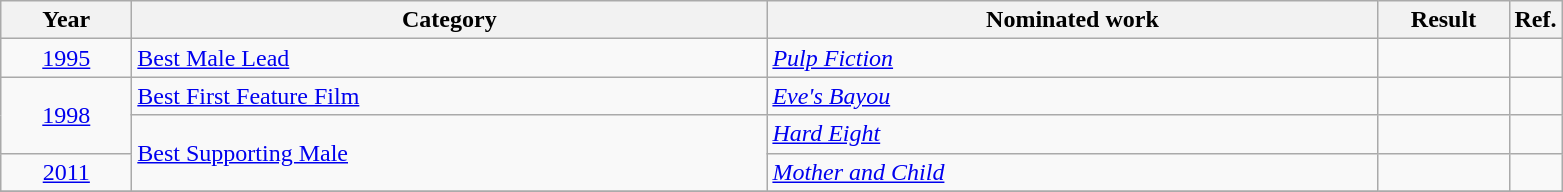<table class=wikitable>
<tr>
<th scope="col" style="width:5em;">Year</th>
<th scope="col" style="width:26em;">Category</th>
<th scope="col" style="width:25em;">Nominated work</th>
<th scope="col" style="width:5em;">Result</th>
<th>Ref.</th>
</tr>
<tr>
<td style="text-align:center;"><a href='#'>1995</a></td>
<td><a href='#'>Best Male Lead</a></td>
<td><em><a href='#'>Pulp Fiction</a></em></td>
<td></td>
<td></td>
</tr>
<tr>
<td rowspan="2" style="text-align:center;"><a href='#'>1998</a></td>
<td><a href='#'>Best First Feature Film</a></td>
<td><em><a href='#'>Eve's Bayou</a></em></td>
<td></td>
<td></td>
</tr>
<tr>
<td rowspan="2"><a href='#'>Best Supporting Male</a></td>
<td><em><a href='#'>Hard Eight</a></em></td>
<td></td>
<td></td>
</tr>
<tr>
<td style="text-align:center;"><a href='#'>2011</a></td>
<td><em><a href='#'>Mother and Child</a></em></td>
<td></td>
<td></td>
</tr>
<tr>
</tr>
</table>
